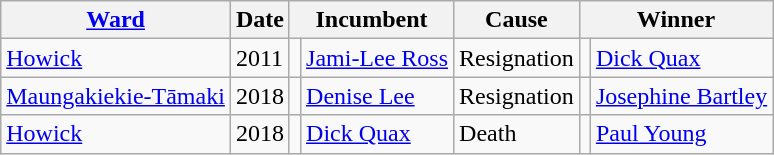<table class="wikitable">
<tr align=center>
<th><a href='#'>Ward</a></th>
<th>Date</th>
<th colspan=2>Incumbent</th>
<th>Cause</th>
<th colspan=2>Winner</th>
</tr>
<tr>
<td><a href='#'>Howick</a></td>
<td>2011</td>
<td></td>
<td><a href='#'>Jami-Lee Ross</a></td>
<td>Resignation</td>
<td></td>
<td><a href='#'>Dick Quax</a></td>
</tr>
<tr>
<td><a href='#'>Maungakiekie-Tāmaki</a></td>
<td>2018</td>
<td></td>
<td><a href='#'>Denise Lee</a></td>
<td>Resignation</td>
<td></td>
<td><a href='#'>Josephine Bartley</a></td>
</tr>
<tr>
<td><a href='#'>Howick</a></td>
<td>2018</td>
<td></td>
<td><a href='#'>Dick Quax</a></td>
<td>Death</td>
<td></td>
<td><a href='#'>Paul Young</a></td>
</tr>
</table>
